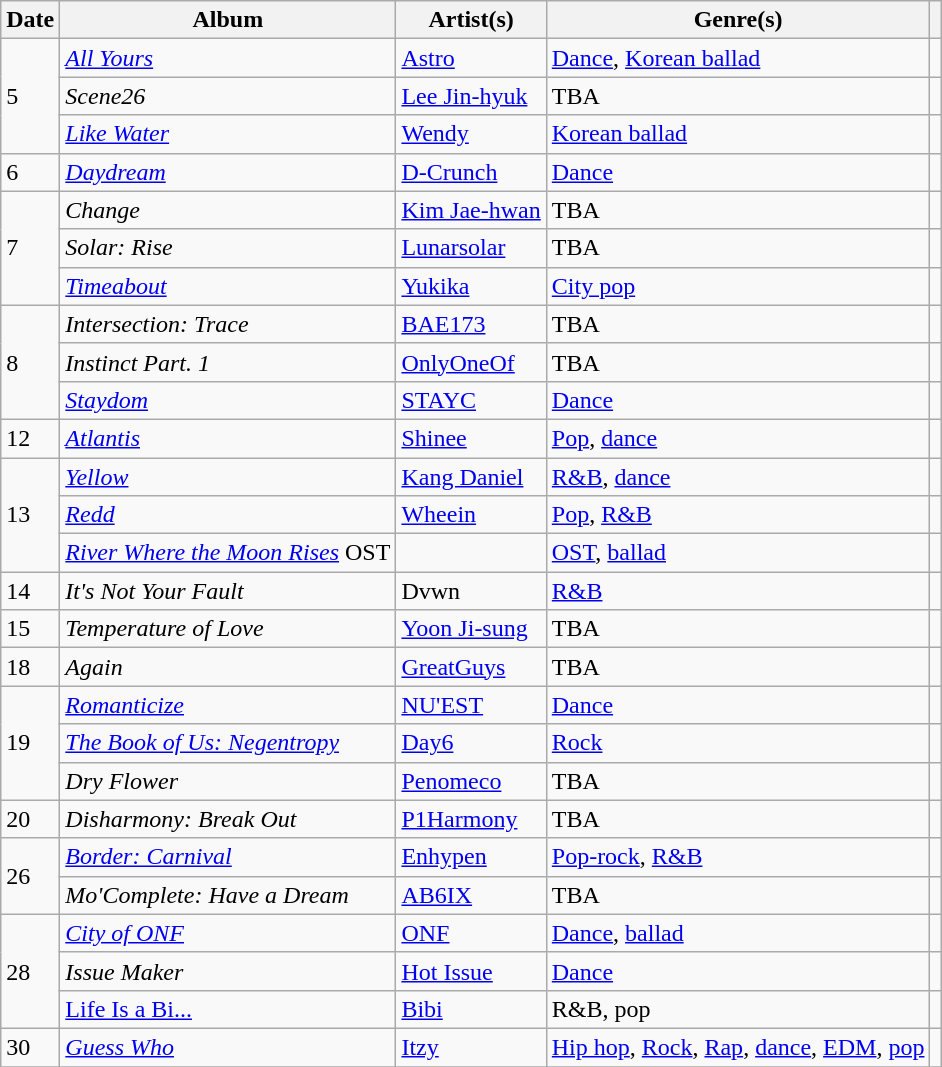<table class="wikitable">
<tr>
<th>Date</th>
<th>Album</th>
<th>Artist(s)</th>
<th>Genre(s)</th>
<th></th>
</tr>
<tr>
<td rowspan="3">5</td>
<td><em><a href='#'>All Yours</a></em></td>
<td><a href='#'>Astro</a></td>
<td><a href='#'>Dance</a>, <a href='#'>Korean ballad</a></td>
<td></td>
</tr>
<tr>
<td><em>Scene26</em></td>
<td><a href='#'>Lee Jin-hyuk</a></td>
<td>TBA</td>
<td></td>
</tr>
<tr>
<td><em><a href='#'>Like Water</a></em></td>
<td><a href='#'>Wendy</a></td>
<td><a href='#'>Korean ballad</a></td>
<td></td>
</tr>
<tr>
<td>6</td>
<td><em><a href='#'>Daydream</a></em></td>
<td><a href='#'>D-Crunch</a></td>
<td><a href='#'>Dance</a></td>
<td></td>
</tr>
<tr>
<td rowspan="3">7</td>
<td><em>Change</em></td>
<td><a href='#'>Kim Jae-hwan</a></td>
<td>TBA</td>
<td></td>
</tr>
<tr>
<td><em>Solar: Rise</em></td>
<td><a href='#'>Lunarsolar</a></td>
<td>TBA</td>
<td></td>
</tr>
<tr>
<td><em><a href='#'>Timeabout</a></em></td>
<td><a href='#'>Yukika</a></td>
<td><a href='#'>City pop</a></td>
<td></td>
</tr>
<tr>
<td rowspan="3">8</td>
<td><em>Intersection: Trace</em></td>
<td><a href='#'>BAE173</a></td>
<td>TBA</td>
<td></td>
</tr>
<tr>
<td><em>Instinct Part. 1</em></td>
<td><a href='#'>OnlyOneOf</a></td>
<td>TBA</td>
<td></td>
</tr>
<tr>
<td><em><a href='#'>Staydom</a></em></td>
<td><a href='#'>STAYC</a></td>
<td><a href='#'>Dance</a></td>
<td></td>
</tr>
<tr>
<td>12</td>
<td><em><a href='#'>Atlantis</a></em></td>
<td><a href='#'>Shinee</a></td>
<td><a href='#'>Pop</a>, <a href='#'>dance</a></td>
<td></td>
</tr>
<tr>
<td rowspan="3">13</td>
<td><em><a href='#'>Yellow</a></em></td>
<td><a href='#'>Kang Daniel</a></td>
<td><a href='#'>R&B</a>, <a href='#'>dance</a></td>
<td></td>
</tr>
<tr>
<td><em><a href='#'>Redd</a></em></td>
<td><a href='#'>Wheein</a></td>
<td><a href='#'>Pop</a>, <a href='#'>R&B</a></td>
<td></td>
</tr>
<tr>
<td><em><a href='#'>River Where the Moon Rises</a></em> OST</td>
<td></td>
<td><a href='#'>OST</a>, <a href='#'>ballad</a></td>
<td></td>
</tr>
<tr>
<td>14</td>
<td><em>It's Not Your Fault</em></td>
<td>Dvwn</td>
<td><a href='#'>R&B</a></td>
<td></td>
</tr>
<tr>
<td>15</td>
<td><em>Temperature of Love</em></td>
<td><a href='#'>Yoon Ji-sung</a></td>
<td>TBA</td>
<td></td>
</tr>
<tr>
<td>18</td>
<td><em>Again</em></td>
<td><a href='#'>GreatGuys</a></td>
<td>TBA</td>
<td></td>
</tr>
<tr>
<td rowspan="3">19</td>
<td><em><a href='#'>Romanticize</a></em></td>
<td><a href='#'>NU'EST</a></td>
<td><a href='#'>Dance</a></td>
<td></td>
</tr>
<tr>
<td><em><a href='#'>The Book of Us: Negentropy</a></em></td>
<td><a href='#'>Day6</a></td>
<td><a href='#'>Rock</a></td>
<td></td>
</tr>
<tr>
<td><em>Dry Flower</em></td>
<td><a href='#'>Penomeco</a></td>
<td>TBA</td>
<td></td>
</tr>
<tr>
<td>20</td>
<td><em>Disharmony: Break Out</em></td>
<td><a href='#'>P1Harmony</a></td>
<td>TBA</td>
<td></td>
</tr>
<tr>
<td rowspan="2">26</td>
<td><em><a href='#'>Border: Carnival</a></em></td>
<td><a href='#'>Enhypen</a></td>
<td><a href='#'>Pop-rock</a>, <a href='#'>R&B</a></td>
<td></td>
</tr>
<tr>
<td><em>Mo'Complete: Have a Dream</em></td>
<td><a href='#'>AB6IX</a></td>
<td>TBA</td>
<td></td>
</tr>
<tr>
<td rowspan="3">28</td>
<td><em><a href='#'>City of ONF</a></em></td>
<td><a href='#'>ONF</a></td>
<td><a href='#'>Dance</a>, <a href='#'>ballad</a></td>
<td></td>
</tr>
<tr>
<td><em>Issue Maker</em></td>
<td><a href='#'>Hot Issue</a></td>
<td><a href='#'>Dance</a></td>
<td></td>
</tr>
<tr>
<td><a href='#'>Life Is a Bi...</a></td>
<td><a href='#'>Bibi</a></td>
<td>R&B, pop</td>
<td></td>
</tr>
<tr>
<td>30</td>
<td><em><a href='#'>Guess Who</a></em></td>
<td><a href='#'>Itzy</a></td>
<td><a href='#'>Hip hop</a>, <a href='#'>Rock</a>, <a href='#'>Rap</a>, <a href='#'>dance</a>, <a href='#'>EDM</a>, <a href='#'>pop</a></td>
<td></td>
</tr>
<tr>
</tr>
</table>
